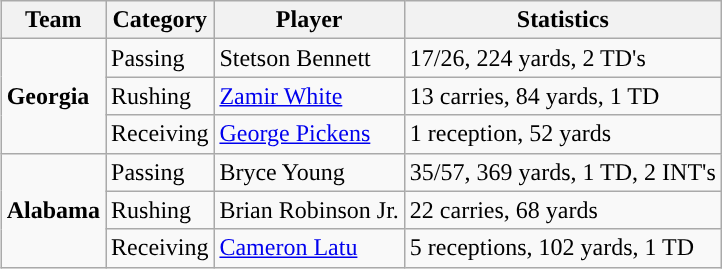<table class="wikitable" style="float: right;">
<tr>
<th>Team</th>
<th>Category</th>
<th>Player</th>
<th>Statistics</th>
</tr>
<tr>
<td rowspan=3><strong>Georgia</strong></td>
<td>Passing</td>
<td>Stetson Bennett</td>
<td>17/26, 224 yards, 2 TD's</td>
</tr>
<tr>
<td>Rushing</td>
<td><a href='#'>Zamir White</a></td>
<td>13 carries, 84 yards, 1 TD</td>
</tr>
<tr>
<td>Receiving</td>
<td><a href='#'>George Pickens</a></td>
<td>1 reception, 52 yards</td>
</tr>
<tr>
<td rowspan=3><strong>Alabama</strong></td>
<td>Passing</td>
<td>Bryce Young</td>
<td>35/57, 369 yards, 1 TD, 2 INT's</td>
</tr>
<tr>
<td>Rushing</td>
<td>Brian Robinson Jr.</td>
<td>22 carries, 68 yards</td>
</tr>
<tr>
<td>Receiving</td>
<td><a href='#'>Cameron Latu</a></td>
<td>5 receptions, 102 yards, 1 TD</td>
</tr>
</table>
